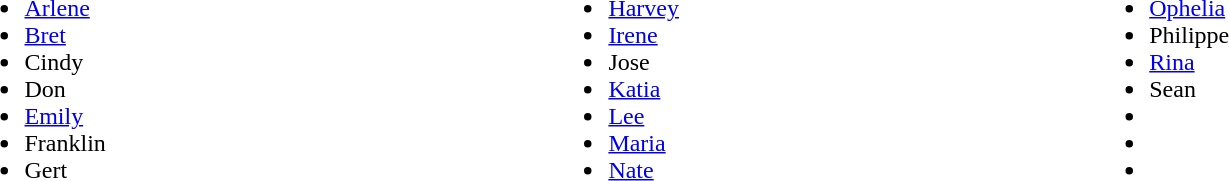<table width="90%;">
<tr>
<td><br><ul><li><a href='#'>Arlene</a></li><li><a href='#'>Bret</a></li><li>Cindy</li><li>Don</li><li><a href='#'>Emily</a></li><li>Franklin</li><li>Gert</li></ul></td>
<td><br><ul><li><a href='#'>Harvey</a></li><li><a href='#'>Irene</a></li><li>Jose</li><li><a href='#'>Katia</a></li><li><a href='#'>Lee</a></li><li><a href='#'>Maria</a></li><li><a href='#'>Nate</a></li></ul></td>
<td><br><ul><li><a href='#'>Ophelia</a></li><li>Philippe</li><li><a href='#'>Rina</a></li><li>Sean</li><li></li><li></li><li></li></ul></td>
</tr>
</table>
